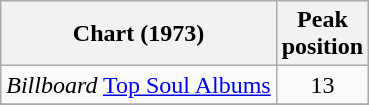<table class="wikitable">
<tr>
<th>Chart (1973)</th>
<th>Peak<br>position</th>
</tr>
<tr>
<td><em>Billboard</em> <a href='#'>Top Soul Albums</a></td>
<td align=center>13</td>
</tr>
<tr>
</tr>
</table>
